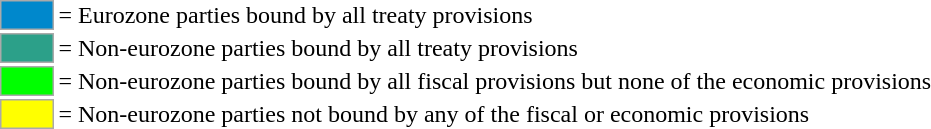<table>
<tr>
<td style="background:#0088cc; border:1px solid #aaa; width:2em;"></td>
<td>= Eurozone parties bound by all treaty provisions</td>
</tr>
<tr>
<td style="background:#2CA089; border:1px solid #aaa; width:2em;"></td>
<td>= Non-eurozone parties bound by all treaty provisions</td>
</tr>
<tr>
<td style="background:#00FF00; border:1px solid #aaa; width:2em;"></td>
<td>= Non-eurozone parties bound by all fiscal provisions but none of the economic provisions</td>
</tr>
<tr>
<td style="background:#FFFF00; border:1px solid #aaa; width:2em;"></td>
<td>= Non-eurozone parties not bound by any of the fiscal or economic provisions</td>
</tr>
</table>
